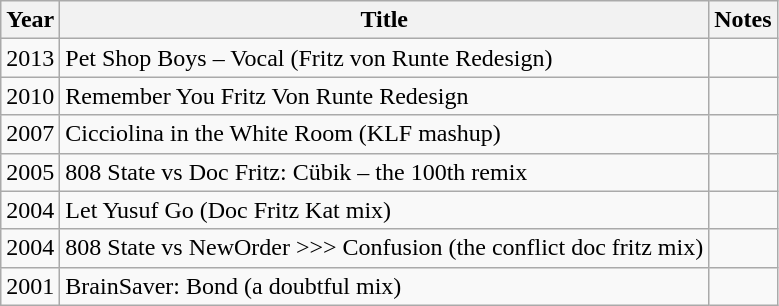<table class="wikitable sortable">
<tr>
<th>Year</th>
<th>Title</th>
<th>Notes</th>
</tr>
<tr>
<td>2013</td>
<td>Pet Shop Boys – Vocal (Fritz von Runte Redesign)</td>
<td></td>
</tr>
<tr>
<td>2010</td>
<td>Remember You Fritz Von Runte Redesign</td>
<td></td>
</tr>
<tr>
<td>2007</td>
<td>Cicciolina in the White Room (KLF mashup)</td>
<td></td>
</tr>
<tr>
<td>2005</td>
<td>808 State vs Doc Fritz: Cübik – the 100th remix </td>
<td></td>
</tr>
<tr>
<td>2004</td>
<td>Let Yusuf Go (Doc Fritz Kat mix)</td>
<td></td>
</tr>
<tr>
<td>2004</td>
<td>808 State vs NewOrder >>> Confusion (the conflict doc fritz mix)</td>
<td></td>
</tr>
<tr>
<td>2001</td>
<td>BrainSaver: Bond (a doubtful mix)</td>
<td></td>
</tr>
</table>
